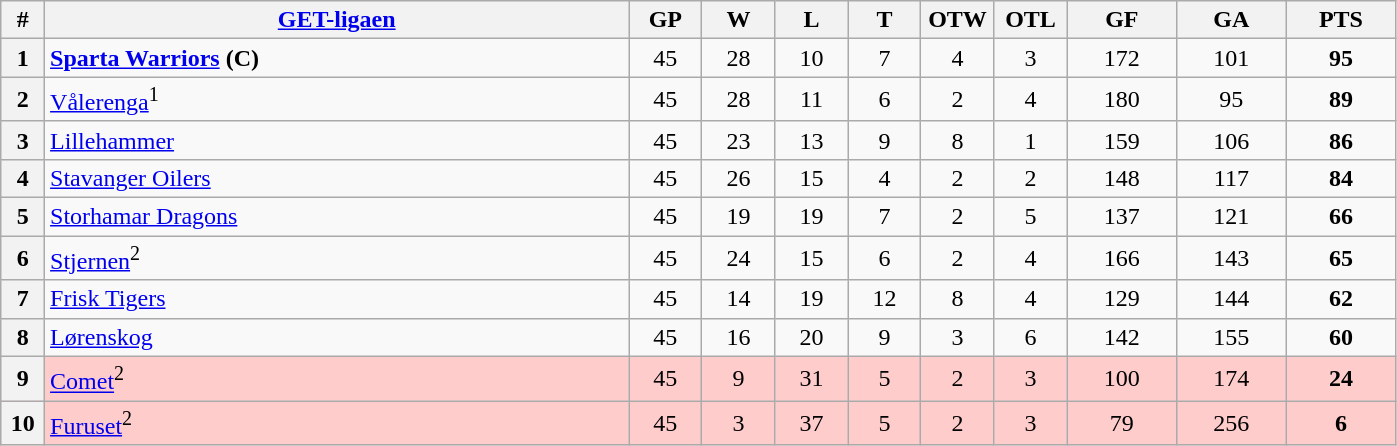<table class="wikitable sortable" style="text-align:center">
<tr>
<th width="3%">#<br></th>
<th width="40%"><a href='#'>GET-ligaen</a><br></th>
<th width="5%">GP<br></th>
<th width="5%">W<br></th>
<th width="5%">L<br></th>
<th width="5%">T<br></th>
<th width="5%">OTW<br></th>
<th width="5%">OTL<br></th>
<th width="7.5%">GF<br></th>
<th width="7.5%">GA<br></th>
<th width="7.5%">PTS<br></th>
</tr>
<tr>
<th>1</th>
<td align=left><strong><a href='#'>Sparta Warriors</a> (C)</strong></td>
<td>45</td>
<td>28</td>
<td>10</td>
<td>7</td>
<td>4</td>
<td>3</td>
<td>172</td>
<td>101</td>
<td><strong>95</strong></td>
</tr>
<tr>
<th>2</th>
<td align=left><a href='#'>Vålerenga</a><sup>1</sup></td>
<td>45</td>
<td>28</td>
<td>11</td>
<td>6</td>
<td>2</td>
<td>4</td>
<td>180</td>
<td>95</td>
<td><strong>89</strong></td>
</tr>
<tr>
<th>3</th>
<td align=left><a href='#'>Lillehammer</a></td>
<td>45</td>
<td>23</td>
<td>13</td>
<td>9</td>
<td>8</td>
<td>1</td>
<td>159</td>
<td>106</td>
<td><strong>86</strong></td>
</tr>
<tr>
<th>4</th>
<td align=left><a href='#'>Stavanger Oilers</a></td>
<td>45</td>
<td>26</td>
<td>15</td>
<td>4</td>
<td>2</td>
<td>2</td>
<td>148</td>
<td>117</td>
<td><strong>84</strong></td>
</tr>
<tr>
<th>5</th>
<td align=left><a href='#'>Storhamar Dragons</a></td>
<td>45</td>
<td>19</td>
<td>19</td>
<td>7</td>
<td>2</td>
<td>5</td>
<td>137</td>
<td>121</td>
<td><strong>66</strong></td>
</tr>
<tr>
<th>6</th>
<td align=left><a href='#'>Stjernen</a><sup>2</sup></td>
<td>45</td>
<td>24</td>
<td>15</td>
<td>6</td>
<td>2</td>
<td>4</td>
<td>166</td>
<td>143</td>
<td><strong>65</strong></td>
</tr>
<tr>
<th>7</th>
<td align=left><a href='#'>Frisk Tigers</a></td>
<td>45</td>
<td>14</td>
<td>19</td>
<td>12</td>
<td>8</td>
<td>4</td>
<td>129</td>
<td>144</td>
<td><strong>62</strong></td>
</tr>
<tr>
<th>8</th>
<td align=left><a href='#'>Lørenskog</a></td>
<td>45</td>
<td>16</td>
<td>20</td>
<td>9</td>
<td>3</td>
<td>6</td>
<td>142</td>
<td>155</td>
<td><strong>60</strong></td>
</tr>
<tr bgcolor=#ffcccc>
<th>9</th>
<td align=left><a href='#'>Comet</a><sup>2</sup></td>
<td>45</td>
<td>9</td>
<td>31</td>
<td>5</td>
<td>2</td>
<td>3</td>
<td>100</td>
<td>174</td>
<td><strong>24</strong></td>
</tr>
<tr bgcolor=#ffcccc>
<th>10</th>
<td align=left><a href='#'>Furuset</a><sup>2</sup></td>
<td>45</td>
<td>3</td>
<td>37</td>
<td>5</td>
<td>2</td>
<td>3</td>
<td>79</td>
<td>256</td>
<td><strong> 6</strong></td>
</tr>
</table>
